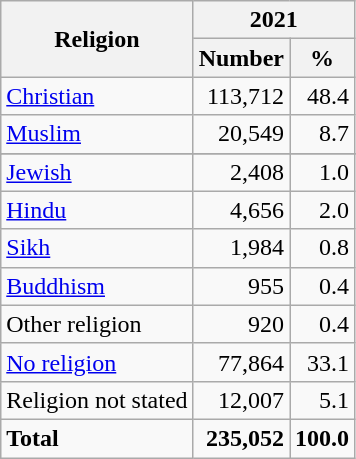<table class="wikitable sortable" style="text-align:right">
<tr>
<th rowspan="2">Religion</th>
<th colspan="2">2021</th>
</tr>
<tr>
<th>Number</th>
<th>%</th>
</tr>
<tr>
<td style="text-align:left"><a href='#'>Christian</a></td>
<td>113,712</td>
<td>48.4</td>
</tr>
<tr>
<td style="text-align:left"><a href='#'>Muslim</a></td>
<td>20,549</td>
<td>8.7</td>
</tr>
<tr>
</tr>
<tr>
<td style="text-align:left"><a href='#'>Jewish</a></td>
<td>2,408</td>
<td>1.0</td>
</tr>
<tr>
<td style="text-align:left"><a href='#'>Hindu</a></td>
<td>4,656</td>
<td>2.0</td>
</tr>
<tr>
<td style="text-align:left"><a href='#'>Sikh</a></td>
<td>1,984</td>
<td>0.8</td>
</tr>
<tr>
<td style="text-align:left"><a href='#'>Buddhism</a></td>
<td>955</td>
<td>0.4</td>
</tr>
<tr>
<td style="text-align:left">Other religion</td>
<td>920</td>
<td>0.4</td>
</tr>
<tr>
<td style="text-align:left"><a href='#'>No religion</a></td>
<td>77,864</td>
<td>33.1</td>
</tr>
<tr>
<td style="text-align:left">Religion not stated</td>
<td>12,007</td>
<td>5.1</td>
</tr>
<tr style="font-weight:bold;">
<td style="text-align:left">Total</td>
<td>235,052</td>
<td>100.0</td>
</tr>
</table>
